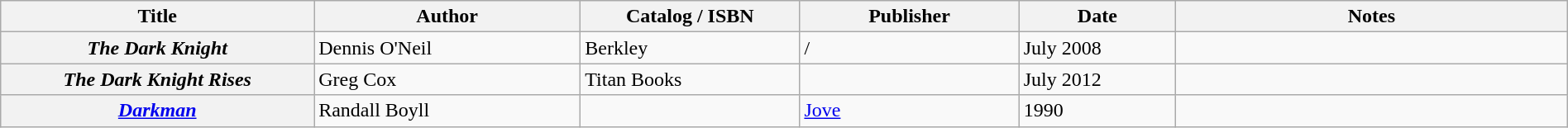<table class="wikitable sortable" style="width:100%;">
<tr>
<th width=20%>Title</th>
<th width=17%>Author</th>
<th width=14%>Catalog / ISBN</th>
<th width=14%>Publisher</th>
<th width=10%>Date</th>
<th width=25%>Notes</th>
</tr>
<tr>
<th><em>The Dark Knight</em></th>
<td>Dennis O'Neil</td>
<td>Berkley</td>
<td> / </td>
<td>July 2008</td>
<td></td>
</tr>
<tr>
<th><em>The Dark Knight Rises</em></th>
<td>Greg Cox</td>
<td>Titan Books</td>
<td></td>
<td>July 2012</td>
<td></td>
</tr>
<tr>
<th><em><a href='#'>Darkman</a></em></th>
<td>Randall Boyll</td>
<td></td>
<td><a href='#'>Jove</a></td>
<td>1990</td>
<td></td>
</tr>
</table>
